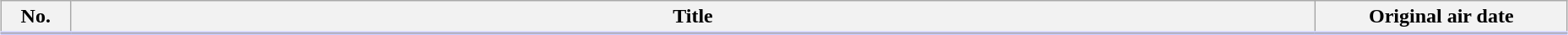<table class="wikitable" style="width:98%; margin:auto; background:#FFF;">
<tr style="border-bottom: 3px solid #CCF;">
<th style="width:3em;">No.</th>
<th>Title</th>
<th style="width:12em;">Original air date</th>
</tr>
<tr>
</tr>
</table>
